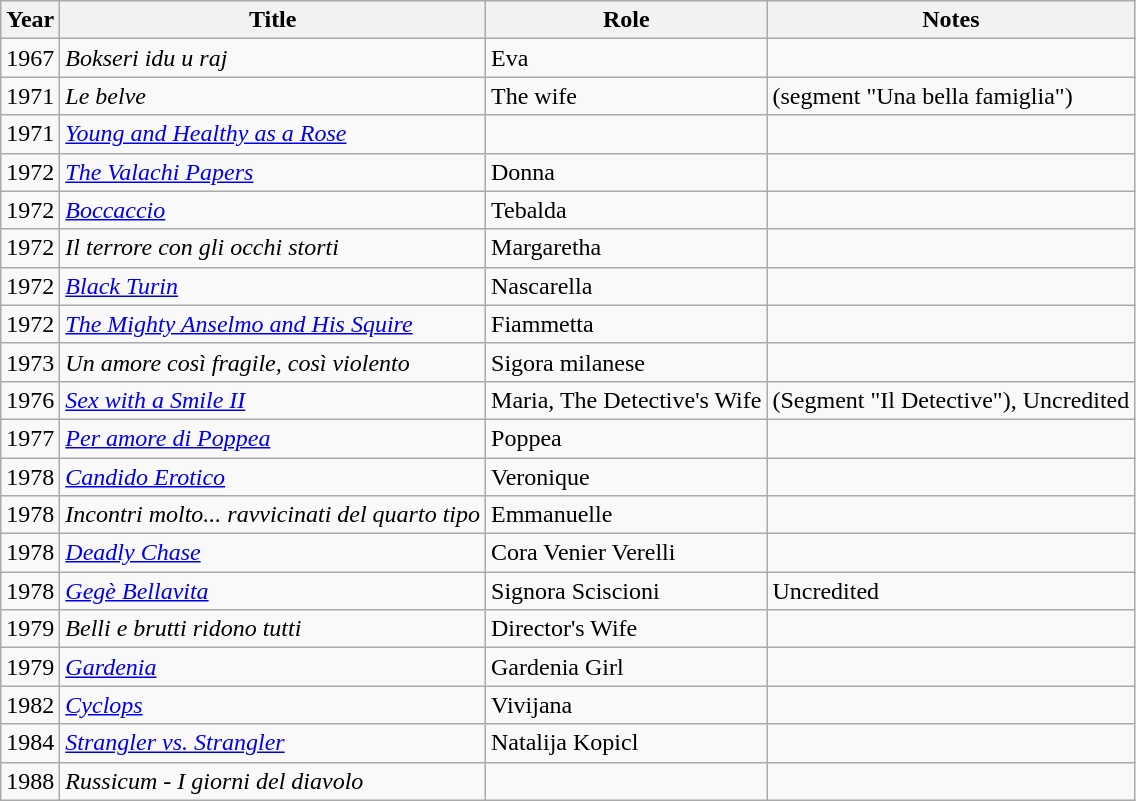<table class="wikitable">
<tr>
<th>Year</th>
<th>Title</th>
<th>Role</th>
<th>Notes</th>
</tr>
<tr>
<td>1967</td>
<td><em>Bokseri idu u raj</em></td>
<td>Eva</td>
<td></td>
</tr>
<tr>
<td>1971</td>
<td><em>Le belve</em></td>
<td>The wife</td>
<td>(segment "Una bella famiglia")</td>
</tr>
<tr>
<td>1971</td>
<td><em><a href='#'>Young and Healthy as a Rose</a></em></td>
<td></td>
<td></td>
</tr>
<tr>
<td>1972</td>
<td><em><a href='#'>The Valachi Papers</a></em></td>
<td>Donna</td>
<td></td>
</tr>
<tr>
<td>1972</td>
<td><em><a href='#'>Boccaccio</a></em></td>
<td>Tebalda</td>
<td></td>
</tr>
<tr>
<td>1972</td>
<td><em>Il terrore con gli occhi storti</em></td>
<td>Margaretha</td>
<td></td>
</tr>
<tr>
<td>1972</td>
<td><em><a href='#'>Black Turin</a></em></td>
<td>Nascarella</td>
<td></td>
</tr>
<tr>
<td>1972</td>
<td><em><a href='#'>The Mighty Anselmo and His Squire</a></em></td>
<td>Fiammetta</td>
<td></td>
</tr>
<tr>
<td>1973</td>
<td><em>Un amore così fragile, così violento</em></td>
<td>Sigora milanese</td>
<td></td>
</tr>
<tr>
<td>1976</td>
<td><em><a href='#'>Sex with a Smile II</a></em></td>
<td>Maria, The Detective's Wife</td>
<td>(Segment "Il Detective"), Uncredited</td>
</tr>
<tr>
<td>1977</td>
<td><em><a href='#'>Per amore di Poppea</a></em></td>
<td>Poppea</td>
<td></td>
</tr>
<tr>
<td>1978</td>
<td><em><a href='#'>Candido Erotico</a></em></td>
<td>Veronique</td>
<td></td>
</tr>
<tr>
<td>1978</td>
<td><em>Incontri molto... ravvicinati del quarto tipo</em></td>
<td>Emmanuelle</td>
<td></td>
</tr>
<tr>
<td>1978</td>
<td><em><a href='#'>Deadly Chase</a></em></td>
<td>Cora Venier Verelli</td>
<td></td>
</tr>
<tr>
<td>1978</td>
<td><em><a href='#'>Gegè Bellavita</a></em></td>
<td>Signora Sciscioni</td>
<td>Uncredited</td>
</tr>
<tr>
<td>1979</td>
<td><em>Belli e brutti ridono tutti</em></td>
<td>Director's Wife</td>
<td></td>
</tr>
<tr>
<td>1979</td>
<td><em><a href='#'>Gardenia</a></em></td>
<td>Gardenia Girl</td>
<td></td>
</tr>
<tr>
<td>1982</td>
<td><em><a href='#'>Cyclops</a></em></td>
<td>Vivijana</td>
<td></td>
</tr>
<tr>
<td>1984</td>
<td><em><a href='#'>Strangler vs. Strangler</a></em></td>
<td>Natalija Kopicl</td>
<td></td>
</tr>
<tr>
<td>1988</td>
<td><em>Russicum - I giorni del diavolo</em></td>
<td></td>
<td></td>
</tr>
</table>
